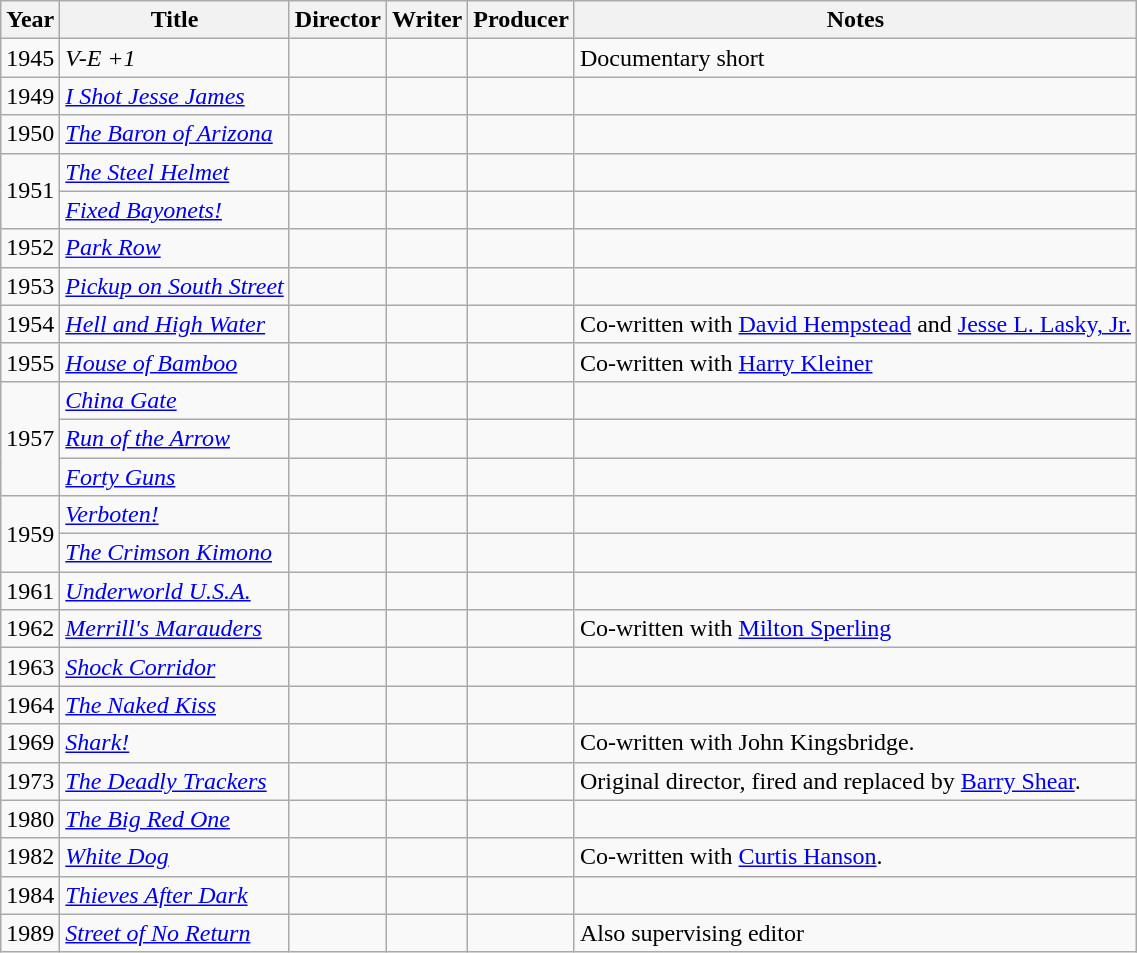<table class="wikitable sortable">
<tr>
<th>Year</th>
<th>Title</th>
<th>Director</th>
<th>Writer</th>
<th>Producer</th>
<th class="unsortable">Notes</th>
</tr>
<tr>
<td>1945</td>
<td><em>V-E +1</em></td>
<td></td>
<td></td>
<td></td>
<td>Documentary short</td>
</tr>
<tr>
<td>1949</td>
<td><em><a href='#'>I Shot Jesse James</a></em></td>
<td></td>
<td></td>
<td></td>
<td></td>
</tr>
<tr>
<td>1950</td>
<td><em><a href='#'>The Baron of Arizona</a></em></td>
<td></td>
<td></td>
<td></td>
<td></td>
</tr>
<tr>
<td rowspan="2">1951</td>
<td><em><a href='#'>The Steel Helmet</a></em></td>
<td></td>
<td></td>
<td></td>
<td></td>
</tr>
<tr>
<td><em><a href='#'>Fixed Bayonets!</a></em></td>
<td></td>
<td></td>
<td></td>
<td></td>
</tr>
<tr>
<td>1952</td>
<td><em><a href='#'>Park Row</a></em></td>
<td></td>
<td></td>
<td></td>
<td></td>
</tr>
<tr>
<td>1953</td>
<td><em><a href='#'>Pickup on South Street</a></em></td>
<td></td>
<td></td>
<td></td>
<td></td>
</tr>
<tr>
<td>1954</td>
<td><em><a href='#'>Hell and High Water</a></em></td>
<td></td>
<td></td>
<td></td>
<td>Co-written with <a href='#'>David Hempstead</a> and <a href='#'>Jesse L. Lasky, Jr.</a></td>
</tr>
<tr>
<td>1955</td>
<td><em><a href='#'>House of Bamboo</a></em></td>
<td></td>
<td></td>
<td></td>
<td>Co-written with <a href='#'>Harry Kleiner</a></td>
</tr>
<tr>
<td rowspan="3">1957</td>
<td><em><a href='#'>China Gate</a></em></td>
<td></td>
<td></td>
<td></td>
<td></td>
</tr>
<tr>
<td><em><a href='#'>Run of the Arrow</a></em></td>
<td></td>
<td></td>
<td></td>
<td></td>
</tr>
<tr>
<td><em><a href='#'>Forty Guns</a></em></td>
<td></td>
<td></td>
<td></td>
<td></td>
</tr>
<tr>
<td rowspan="2">1959</td>
<td><em><a href='#'>Verboten!</a></em></td>
<td></td>
<td></td>
<td></td>
<td></td>
</tr>
<tr>
<td><em><a href='#'>The Crimson Kimono</a></em></td>
<td></td>
<td></td>
<td></td>
<td></td>
</tr>
<tr>
<td>1961</td>
<td><em><a href='#'>Underworld U.S.A.</a></em></td>
<td></td>
<td></td>
<td></td>
<td></td>
</tr>
<tr>
<td>1962</td>
<td><em><a href='#'>Merrill's Marauders</a></em></td>
<td></td>
<td></td>
<td></td>
<td>Co-written with <a href='#'>Milton Sperling</a></td>
</tr>
<tr>
<td>1963</td>
<td><em><a href='#'>Shock Corridor</a></em></td>
<td></td>
<td></td>
<td></td>
<td></td>
</tr>
<tr>
<td>1964</td>
<td><em><a href='#'>The Naked Kiss</a></em></td>
<td></td>
<td></td>
<td></td>
<td></td>
</tr>
<tr>
<td>1969</td>
<td><em><a href='#'>Shark!</a></em></td>
<td></td>
<td></td>
<td></td>
<td>Co-written with John Kingsbridge.</td>
</tr>
<tr>
<td>1973</td>
<td><em><a href='#'>The Deadly Trackers</a></em></td>
<td></td>
<td></td>
<td></td>
<td>Original director, fired and replaced by <a href='#'>Barry Shear</a>.</td>
</tr>
<tr>
<td>1980</td>
<td><em><a href='#'>The Big Red One</a></em></td>
<td></td>
<td></td>
<td></td>
<td></td>
</tr>
<tr>
<td>1982</td>
<td><em><a href='#'>White Dog</a></em></td>
<td></td>
<td></td>
<td></td>
<td>Co-written with <a href='#'>Curtis Hanson</a>.</td>
</tr>
<tr>
<td>1984</td>
<td><em><a href='#'>Thieves After Dark</a></em></td>
<td></td>
<td></td>
<td></td>
<td></td>
</tr>
<tr>
<td>1989</td>
<td><em><a href='#'>Street of No Return</a></em></td>
<td></td>
<td></td>
<td></td>
<td>Also supervising editor</td>
</tr>
</table>
